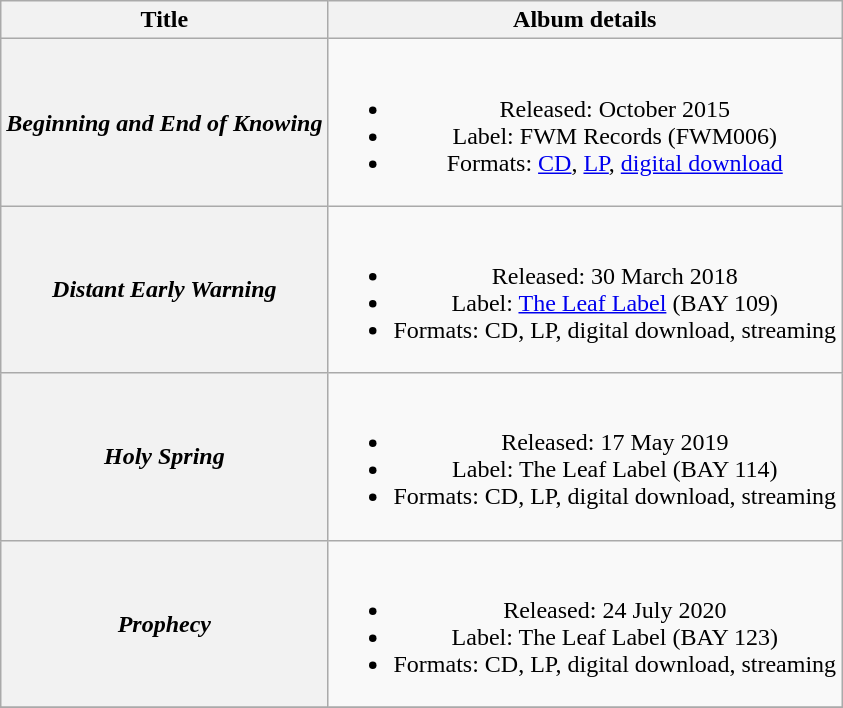<table class="wikitable plainrowheaders" style="text-align:center;" border="1">
<tr>
<th>Title</th>
<th>Album details</th>
</tr>
<tr>
<th scope="row"><em>Beginning and End of Knowing</em> <br> </th>
<td><br><ul><li>Released: October 2015</li><li>Label: FWM Records (FWM006)</li><li>Formats: <a href='#'>CD</a>, <a href='#'>LP</a>, <a href='#'>digital download</a></li></ul></td>
</tr>
<tr>
<th scope="row"><em>Distant Early Warning</em></th>
<td><br><ul><li>Released: 30 March 2018</li><li>Label: <a href='#'>The Leaf Label</a> (BAY 109)</li><li>Formats: CD, LP, digital download, streaming</li></ul></td>
</tr>
<tr>
<th scope="row"><em>Holy Spring</em></th>
<td><br><ul><li>Released: 17 May 2019</li><li>Label: The Leaf Label (BAY 114)</li><li>Formats: CD, LP, digital download, streaming</li></ul></td>
</tr>
<tr>
<th scope="row"><em>Prophecy</em></th>
<td><br><ul><li>Released: 24 July 2020</li><li>Label: The Leaf Label (BAY 123)</li><li>Formats: CD, LP, digital download, streaming</li></ul></td>
</tr>
<tr>
</tr>
</table>
